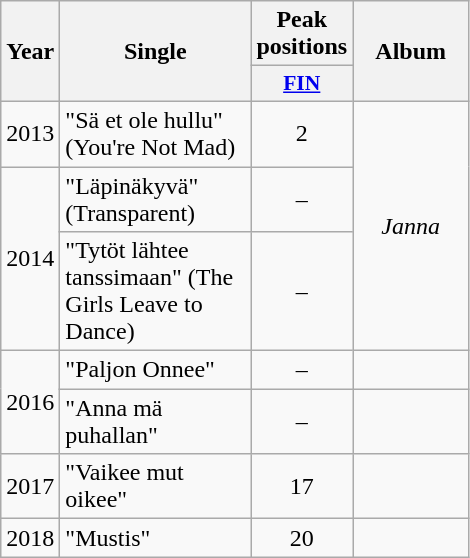<table class="wikitable">
<tr>
<th rowspan="2" style="text-align:center; width:10px;">Year</th>
<th rowspan="2" style="text-align:center; width:120px;">Single</th>
<th style="text-align:center; width:20px;">Peak positions</th>
<th rowspan="2" style="text-align:center; width:70px;">Album</th>
</tr>
<tr>
<th scope="col" style="width:3em;font-size:90%;"><a href='#'>FIN</a><br></th>
</tr>
<tr>
<td style="text-align:center;">2013</td>
<td>"Sä et ole hullu" (You're Not Mad)</td>
<td style="text-align:center;">2</td>
<td style="text-align:center;" rowspan="3"><em>Janna</em></td>
</tr>
<tr>
<td style="text-align:center;" rowspan="2">2014</td>
<td>"Läpinäkyvä" (Transparent)</td>
<td style="text-align:center;">–</td>
</tr>
<tr>
<td>"Tytöt lähtee tanssimaan" (The Girls Leave to Dance)</td>
<td style="text-align:center;">–</td>
</tr>
<tr>
<td style="text-align:center;" rowspan="2">2016</td>
<td>"Paljon Onnee"</td>
<td style="text-align:center;">–</td>
<td style="text-align:center;"></td>
</tr>
<tr>
<td>"Anna mä puhallan"</td>
<td style="text-align:center;">–</td>
<td style="text-align:center;"></td>
</tr>
<tr>
<td style="text-align:center;">2017</td>
<td>"Vaikee mut oikee"<br></td>
<td style="text-align:center;">17<br></td>
<td style="text-align:center;"></td>
</tr>
<tr>
<td style="text-align:center;">2018</td>
<td>"Mustis"<br></td>
<td style="text-align:center;">20<br></td>
<td style="text-align:center;"></td>
</tr>
</table>
